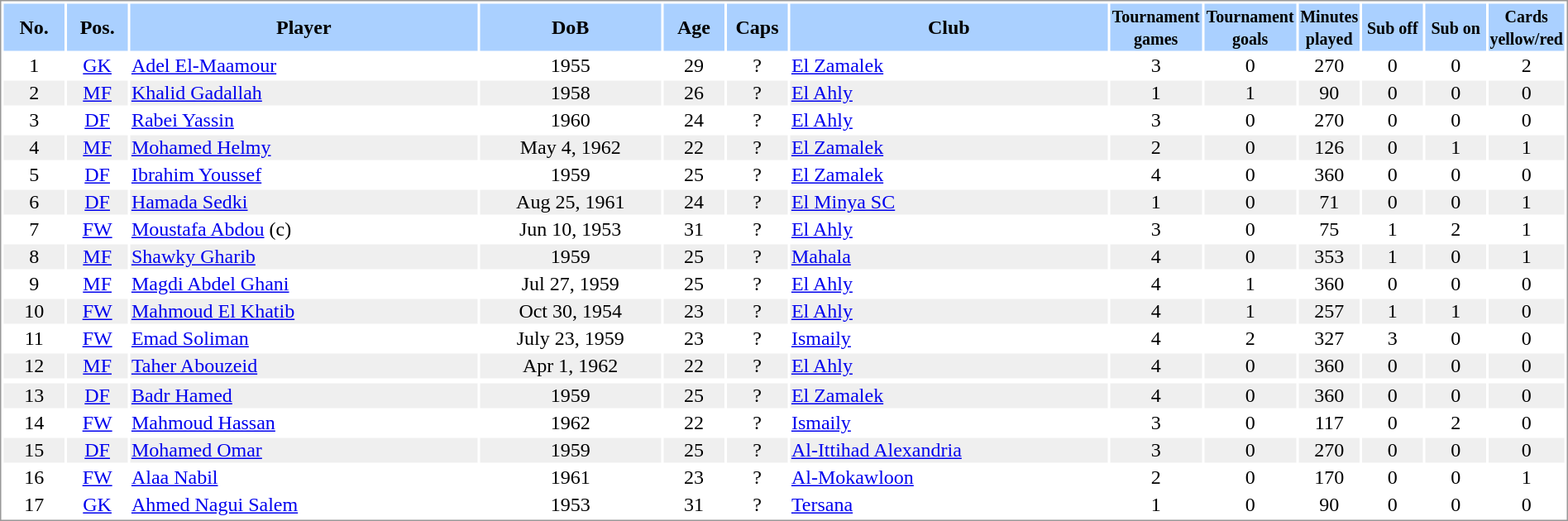<table border="0" width="100%" style="border: 1px solid #999; background-color:#FFFFFF; text-align:center">
<tr align="center" bgcolor="#AAD0FF">
<th width=4%>No.</th>
<th width=4%>Pos.</th>
<th width=23%>Player</th>
<th width=12%>DoB</th>
<th width=4%>Age</th>
<th width=4%>Caps</th>
<th width=21%>Club</th>
<th width=6%><small>Tournament<br>games</small></th>
<th width=6%><small>Tournament<br>goals</small></th>
<th width=4%><small>Minutes<br>played</small></th>
<th width=4%><small>Sub off</small></th>
<th width=4%><small>Sub on</small></th>
<th width=4%><small>Cards<br>yellow/red</small></th>
</tr>
<tr>
<td>1</td>
<td><a href='#'>GK</a></td>
<td align="left"><a href='#'>Adel El-Maamour</a></td>
<td>1955</td>
<td>29</td>
<td>?</td>
<td align="left"> <a href='#'>El Zamalek</a></td>
<td>3</td>
<td>0</td>
<td>270</td>
<td>0</td>
<td>0</td>
<td>2</td>
</tr>
<tr bgcolor="#EFEFEF">
<td>2</td>
<td><a href='#'>MF</a></td>
<td align="left"><a href='#'>Khalid Gadallah</a></td>
<td>1958</td>
<td>26</td>
<td>?</td>
<td align="left"> <a href='#'>El Ahly</a></td>
<td>1</td>
<td>1</td>
<td>90</td>
<td>0</td>
<td>0</td>
<td>0</td>
</tr>
<tr>
<td>3</td>
<td><a href='#'>DF</a></td>
<td align="left"><a href='#'>Rabei Yassin</a></td>
<td>1960</td>
<td>24</td>
<td>?</td>
<td align="left"> <a href='#'>El Ahly</a></td>
<td>3</td>
<td>0</td>
<td>270</td>
<td>0</td>
<td>0</td>
<td>0</td>
</tr>
<tr bgcolor="#EFEFEF">
<td>4</td>
<td><a href='#'>MF</a></td>
<td align="left"><a href='#'>Mohamed Helmy</a></td>
<td>May 4, 1962</td>
<td>22</td>
<td>?</td>
<td align="left"> <a href='#'>El Zamalek</a></td>
<td>2</td>
<td>0</td>
<td>126</td>
<td>0</td>
<td>1</td>
<td>1</td>
</tr>
<tr>
<td>5</td>
<td><a href='#'>DF</a></td>
<td align="left"><a href='#'>Ibrahim Youssef</a></td>
<td>1959</td>
<td>25</td>
<td>?</td>
<td align="left"> <a href='#'>El Zamalek</a></td>
<td>4</td>
<td>0</td>
<td>360</td>
<td>0</td>
<td>0</td>
<td>0</td>
</tr>
<tr bgcolor="#EFEFEF">
<td>6</td>
<td><a href='#'>DF</a></td>
<td align="left"><a href='#'>Hamada Sedki</a></td>
<td>Aug 25, 1961</td>
<td>24</td>
<td>?</td>
<td align="left"> <a href='#'>El Minya SC</a></td>
<td>1</td>
<td>0</td>
<td>71</td>
<td>0</td>
<td>0</td>
<td>1</td>
</tr>
<tr>
<td>7</td>
<td><a href='#'>FW</a></td>
<td align="left"><a href='#'>Moustafa Abdou</a> (c)</td>
<td>Jun 10, 1953</td>
<td>31</td>
<td>?</td>
<td align="left"> <a href='#'>El Ahly</a></td>
<td>3</td>
<td>0</td>
<td>75</td>
<td>1</td>
<td>2</td>
<td>1</td>
</tr>
<tr bgcolor="#EFEFEF">
<td>8</td>
<td><a href='#'>MF</a></td>
<td align="left"><a href='#'>Shawky Gharib</a></td>
<td>1959</td>
<td>25</td>
<td>?</td>
<td align="left"> <a href='#'>Mahala</a></td>
<td>4</td>
<td>0</td>
<td>353</td>
<td>1</td>
<td>0</td>
<td>1</td>
</tr>
<tr>
<td>9</td>
<td><a href='#'>MF</a></td>
<td align="left"><a href='#'>Magdi Abdel Ghani</a></td>
<td>Jul 27, 1959</td>
<td>25</td>
<td>?</td>
<td align="left"> <a href='#'>El Ahly</a></td>
<td>4</td>
<td>1</td>
<td>360</td>
<td>0</td>
<td>0</td>
<td>0</td>
</tr>
<tr bgcolor="#EFEFEF">
<td>10</td>
<td><a href='#'>FW</a></td>
<td align="left"><a href='#'>Mahmoud El Khatib</a></td>
<td>Oct 30, 1954</td>
<td>23</td>
<td>?</td>
<td align="left"> <a href='#'>El Ahly</a></td>
<td>4</td>
<td>1</td>
<td>257</td>
<td>1</td>
<td>1</td>
<td>0</td>
</tr>
<tr>
<td>11</td>
<td><a href='#'>FW</a></td>
<td align="left"><a href='#'>Emad Soliman</a></td>
<td>July 23, 1959</td>
<td>23</td>
<td>?</td>
<td align="left"> <a href='#'>Ismaily</a></td>
<td>4</td>
<td>2</td>
<td>327</td>
<td>3</td>
<td>0</td>
<td>0</td>
</tr>
<tr bgcolor="#EFEFEF">
<td>12</td>
<td><a href='#'>MF</a></td>
<td align="left"><a href='#'>Taher Abouzeid</a></td>
<td>Apr 1, 1962</td>
<td>22</td>
<td>?</td>
<td align="left"> <a href='#'>El Ahly</a></td>
<td>4</td>
<td>0</td>
<td>360</td>
<td>0</td>
<td>0</td>
<td>0</td>
</tr>
<tr>
</tr>
<tr bgcolor="#EFEFEF">
<td>13</td>
<td><a href='#'>DF</a></td>
<td align="left"><a href='#'>Badr Hamed</a></td>
<td>1959</td>
<td>25</td>
<td>?</td>
<td align="left"> <a href='#'>El Zamalek</a></td>
<td>4</td>
<td>0</td>
<td>360</td>
<td>0</td>
<td>0</td>
<td>0</td>
</tr>
<tr>
<td>14</td>
<td><a href='#'>FW</a></td>
<td align="left"><a href='#'>Mahmoud Hassan</a></td>
<td>1962</td>
<td>22</td>
<td>?</td>
<td align="left"> <a href='#'>Ismaily</a></td>
<td>3</td>
<td>0</td>
<td>117</td>
<td>0</td>
<td>2</td>
<td>0</td>
</tr>
<tr bgcolor="#EFEFEF">
<td>15</td>
<td><a href='#'>DF</a></td>
<td align="left"><a href='#'>Mohamed Omar</a></td>
<td>1959</td>
<td>25</td>
<td>?</td>
<td align="left"> <a href='#'>Al-Ittihad Alexandria</a></td>
<td>3</td>
<td>0</td>
<td>270</td>
<td>0</td>
<td>0</td>
<td>0</td>
</tr>
<tr>
<td>16</td>
<td><a href='#'>FW</a></td>
<td align="left"><a href='#'>Alaa Nabil</a></td>
<td>1961</td>
<td>23</td>
<td>?</td>
<td align="left"> <a href='#'>Al-Mokawloon</a></td>
<td>2</td>
<td>0</td>
<td>170</td>
<td>0</td>
<td>0</td>
<td>1</td>
</tr>
<tr>
<td>17</td>
<td><a href='#'>GK</a></td>
<td align="left"><a href='#'>Ahmed Nagui Salem</a></td>
<td>1953</td>
<td>31</td>
<td>?</td>
<td align="left"> <a href='#'>Tersana</a></td>
<td>1</td>
<td>0</td>
<td>90</td>
<td>0</td>
<td>0</td>
<td>0</td>
</tr>
</table>
